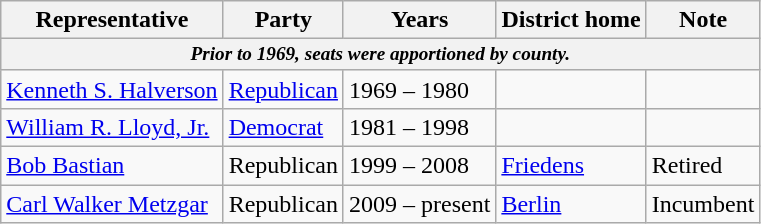<table class=wikitable>
<tr valign=bottom>
<th>Representative</th>
<th>Party</th>
<th>Years</th>
<th>District home</th>
<th>Note</th>
</tr>
<tr>
<th colspan=5 style="font-size: 80%;"><em>Prior to 1969, seats were apportioned by county.</em></th>
</tr>
<tr>
<td><a href='#'>Kenneth S. Halverson</a></td>
<td><a href='#'>Republican</a></td>
<td>1969 – 1980</td>
<td></td>
<td></td>
</tr>
<tr>
<td><a href='#'>William R. Lloyd, Jr.</a></td>
<td><a href='#'>Democrat</a></td>
<td>1981 – 1998</td>
<td></td>
<td></td>
</tr>
<tr>
<td><a href='#'>Bob Bastian</a></td>
<td>Republican</td>
<td>1999 – 2008</td>
<td><a href='#'>Friedens</a></td>
<td>Retired</td>
</tr>
<tr>
<td><a href='#'>Carl Walker Metzgar</a></td>
<td>Republican</td>
<td>2009 – present</td>
<td><a href='#'>Berlin</a></td>
<td>Incumbent</td>
</tr>
</table>
